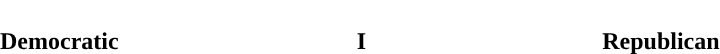<table style="width:60%; text-align:center">
<tr style="color:white">
<td style="background:"><strong>202</strong></td>
<td style="background:"><strong>1</strong></td>
<td style="background:"><strong>232</strong></td>
</tr>
<tr>
<td><span><strong>Democratic</strong></span></td>
<td><span><strong>I</strong></span></td>
<td><span><strong>Republican</strong></span></td>
</tr>
</table>
